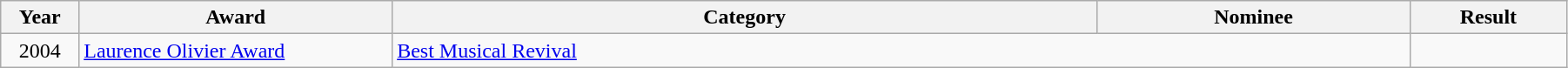<table class="wikitable" style="width:95%;">
<tr>
<th style="width:5%;">Year</th>
<th style="width:20%;">Award</th>
<th style="width:45%;">Category</th>
<th style="width:20%;">Nominee</th>
<th style="width:10%;">Result</th>
</tr>
<tr>
<td style="text-align:center;">2004</td>
<td><a href='#'>Laurence Olivier Award</a></td>
<td colspan="2"><a href='#'>Best Musical Revival</a></td>
<td></td>
</tr>
</table>
